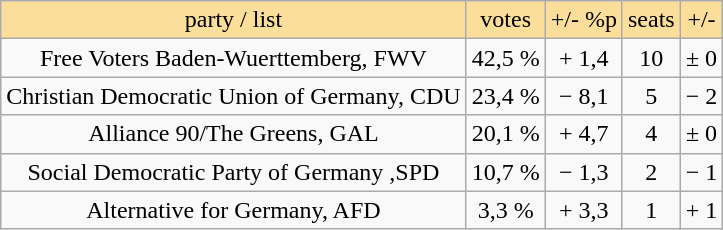<table class="wikitable" style=text-align:center>
<tr bgcolor=#fade99>
<td>party / list</td>
<td>votes</td>
<td>+/- %p</td>
<td>seats</td>
<td>+/-</td>
</tr>
<tr>
<td>Free Voters Baden-Wuerttemberg, FWV</td>
<td>42,5 %</td>
<td>+ 1,4</td>
<td>10</td>
<td>± 0</td>
</tr>
<tr>
<td>Christian Democratic Union of Germany, CDU</td>
<td>23,4 %</td>
<td>− 8,1</td>
<td>5</td>
<td>− 2</td>
</tr>
<tr>
<td>Alliance 90/The Greens, GAL</td>
<td>20,1 %</td>
<td>+ 4,7</td>
<td>4</td>
<td>± 0</td>
</tr>
<tr>
<td>Social Democratic Party of Germany ,SPD</td>
<td>10,7 %</td>
<td>− 1,3</td>
<td>2</td>
<td>− 1</td>
</tr>
<tr>
<td>Alternative for Germany, AFD</td>
<td>3,3 %</td>
<td>+ 3,3</td>
<td>1</td>
<td>+ 1</td>
</tr>
</table>
